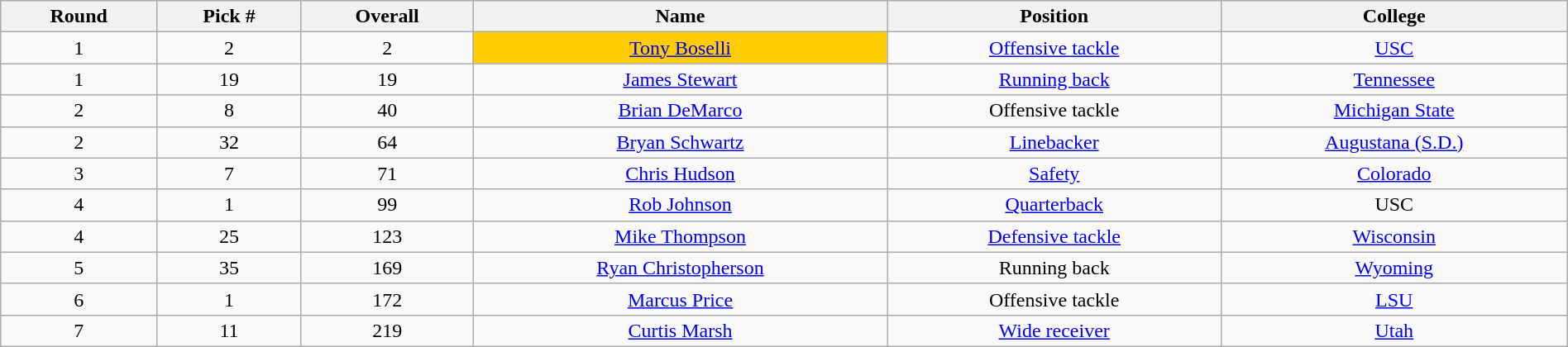<table class="wikitable sortable sortable" style="width: 100%; text-align:center">
<tr>
<th>Round</th>
<th>Pick #</th>
<th>Overall</th>
<th>Name</th>
<th>Position</th>
<th>College</th>
</tr>
<tr>
<td>1</td>
<td>2</td>
<td>2</td>
<td bgcolor="FFCC00"><a href='#'>Tony Boselli</a></td>
<td><a href='#'>Offensive tackle</a></td>
<td><a href='#'>USC</a></td>
</tr>
<tr>
<td>1</td>
<td>19</td>
<td>19</td>
<td><a href='#'>James Stewart</a></td>
<td><a href='#'>Running back</a></td>
<td><a href='#'>Tennessee</a></td>
</tr>
<tr>
<td>2</td>
<td>8</td>
<td>40</td>
<td><a href='#'>Brian DeMarco</a></td>
<td>Offensive tackle</td>
<td><a href='#'>Michigan State</a></td>
</tr>
<tr>
<td>2</td>
<td>32</td>
<td>64</td>
<td><a href='#'>Bryan Schwartz</a></td>
<td><a href='#'>Linebacker</a></td>
<td><a href='#'>Augustana (S.D.)</a></td>
</tr>
<tr>
<td>3</td>
<td>7</td>
<td>71</td>
<td><a href='#'>Chris Hudson</a></td>
<td><a href='#'>Safety</a></td>
<td><a href='#'>Colorado</a></td>
</tr>
<tr>
<td>4</td>
<td>1</td>
<td>99</td>
<td><a href='#'>Rob Johnson</a></td>
<td><a href='#'>Quarterback</a></td>
<td>USC</td>
</tr>
<tr>
<td>4</td>
<td>25</td>
<td>123</td>
<td><a href='#'>Mike Thompson</a></td>
<td><a href='#'>Defensive tackle</a></td>
<td><a href='#'>Wisconsin</a></td>
</tr>
<tr>
<td>5</td>
<td>35</td>
<td>169</td>
<td><a href='#'>Ryan Christopherson</a></td>
<td>Running back</td>
<td><a href='#'>Wyoming</a></td>
</tr>
<tr>
<td>6</td>
<td>1</td>
<td>172</td>
<td><a href='#'>Marcus Price</a></td>
<td>Offensive tackle</td>
<td><a href='#'>LSU</a></td>
</tr>
<tr>
<td>7</td>
<td>11</td>
<td>219</td>
<td><a href='#'>Curtis Marsh</a></td>
<td><a href='#'>Wide receiver</a></td>
<td><a href='#'>Utah</a></td>
</tr>
</table>
